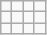<table class="wikitable">
<tr>
<td></td>
<td></td>
<td></td>
<td></td>
</tr>
<tr>
<td></td>
<td></td>
<td></td>
<td></td>
</tr>
<tr>
<td></td>
<td></td>
<td></td>
<td></td>
</tr>
</table>
